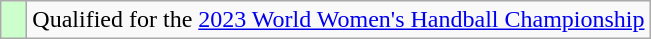<table class="wikitable" style="text-align: left;">
<tr>
<td width=10px bgcolor=#ccffcc></td>
<td>Qualified for the <a href='#'>2023 World Women's Handball Championship</a></td>
</tr>
</table>
